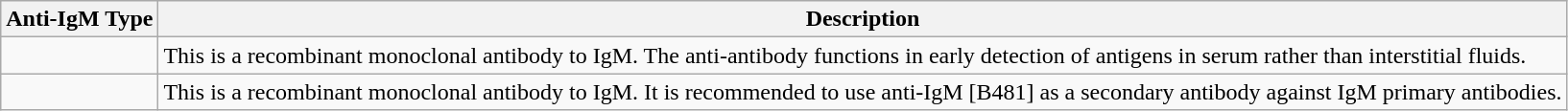<table class="wikitable">
<tr>
<th><strong>Anti-IgM Type</strong></th>
<th>Description</th>
</tr>
<tr>
<td></td>
<td>This is a recombinant monoclonal antibody to IgM. The anti-antibody functions in early detection of antigens in serum rather than interstitial fluids.</td>
</tr>
<tr>
<td></td>
<td>This is a recombinant monoclonal antibody to IgM. It is recommended to use anti-IgM [B481] as a secondary antibody against IgM primary antibodies.</td>
</tr>
</table>
